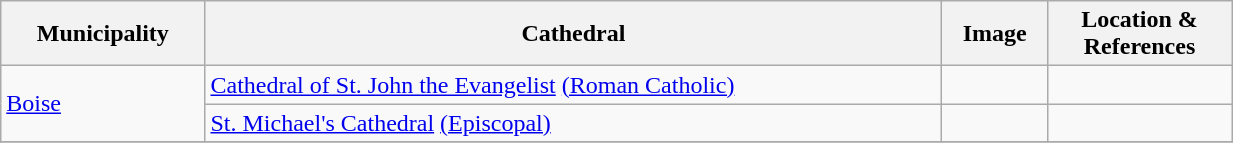<table width=65% class="wikitable">
<tr>
<th width = 10%>Municipality</th>
<th width = 40%>Cathedral</th>
<th width = 5%>Image</th>
<th width = 10%>Location & References</th>
</tr>
<tr>
<td rowspan=2><a href='#'>Boise</a></td>
<td><a href='#'>Cathedral of St. John the Evangelist</a> <a href='#'>(Roman Catholic)</a></td>
<td></td>
<td><small></small><br></td>
</tr>
<tr>
<td><a href='#'>St. Michael's Cathedral</a> <a href='#'>(Episcopal)</a></td>
<td></td>
<td><small></small><br></td>
</tr>
<tr>
</tr>
</table>
